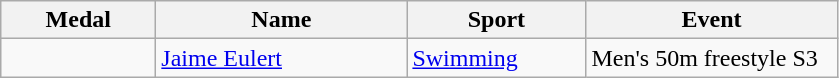<table class="wikitable">
<tr>
<th style="width:6em">Medal</th>
<th style="width:10em">Name</th>
<th style="width:7em">Sport</th>
<th style="width:10em">Event</th>
</tr>
<tr>
<td></td>
<td><a href='#'>Jaime Eulert</a></td>
<td><a href='#'>Swimming</a></td>
<td>Men's 50m freestyle S3</td>
</tr>
</table>
